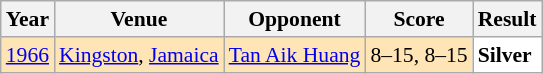<table class="sortable wikitable" style="font-size: 90%;">
<tr>
<th>Year</th>
<th>Venue</th>
<th>Opponent</th>
<th>Score</th>
<th>Result</th>
</tr>
<tr style="background:#FFE4B5">
<td align="center"><a href='#'>1966</a></td>
<td><a href='#'>Kingston</a>, <a href='#'>Jamaica</a></td>
<td align="left"> <a href='#'>Tan Aik Huang</a></td>
<td align="left">8–15, 8–15</td>
<td style="text-align:left; background:white"> <strong>Silver</strong></td>
</tr>
</table>
